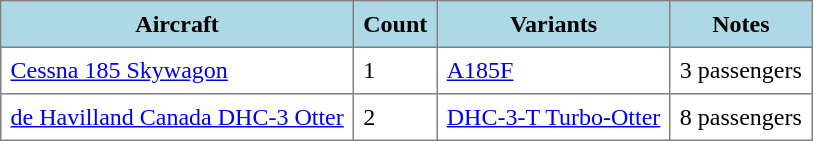<table class="toccolours" border="1" cellpadding="6" style="border-collapse:collapse">
<tr bgcolor=lightblue>
<th>Aircraft</th>
<th>Count</th>
<th>Variants</th>
<th>Notes</th>
</tr>
<tr>
<td><a href='#'>Cessna 185 Skywagon</a></td>
<td>1</td>
<td><a href='#'>A185F</a></td>
<td>3 passengers</td>
</tr>
<tr>
<td><a href='#'>de Havilland Canada DHC-3 Otter</a></td>
<td>2</td>
<td><a href='#'>DHC-3-T Turbo-Otter</a></td>
<td>8 passengers</td>
</tr>
</table>
